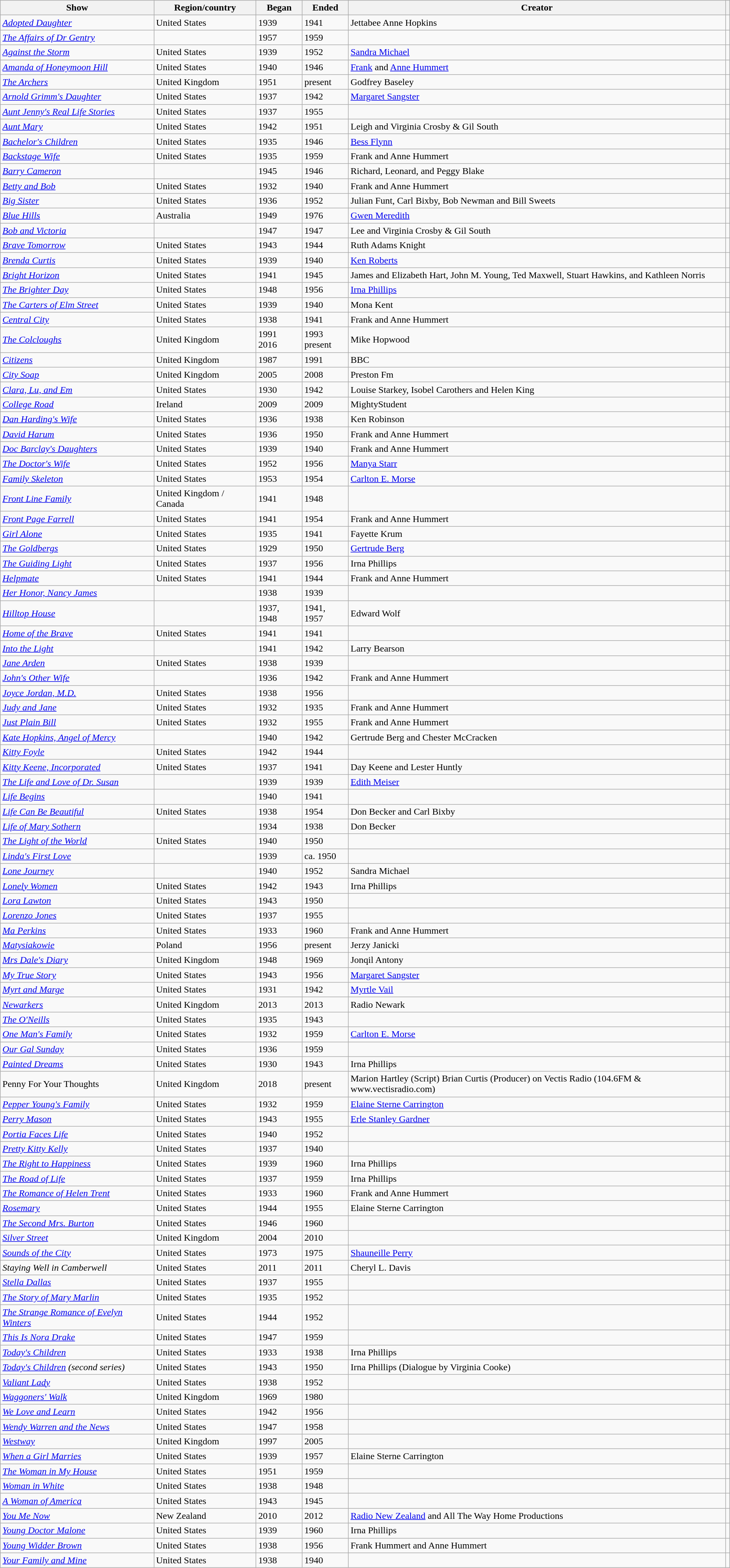<table class="wikitable sortable">
<tr>
<th>Show</th>
<th>Region/country</th>
<th>Began</th>
<th>Ended</th>
<th>Creator</th>
<th></th>
</tr>
<tr>
<td><em><a href='#'>Adopted Daughter</a></em></td>
<td>United States</td>
<td>1939</td>
<td>1941</td>
<td>Jettabee Anne Hopkins</td>
<td></td>
</tr>
<tr>
<td><em><a href='#'>The Affairs of Dr Gentry</a></em></td>
<td></td>
<td>1957</td>
<td>1959</td>
<td></td>
<td></td>
</tr>
<tr>
<td><em><a href='#'>Against the Storm</a></em></td>
<td>United States</td>
<td>1939</td>
<td>1952</td>
<td><a href='#'>Sandra Michael</a></td>
<td></td>
</tr>
<tr>
<td><em><a href='#'>Amanda of Honeymoon Hill</a></em></td>
<td>United States</td>
<td>1940</td>
<td>1946</td>
<td><a href='#'>Frank</a> and <a href='#'>Anne Hummert</a></td>
<td></td>
</tr>
<tr>
<td><em><a href='#'>The Archers</a></em></td>
<td>United Kingdom</td>
<td>1951</td>
<td>present</td>
<td>Godfrey Baseley</td>
<td></td>
</tr>
<tr>
<td><em><a href='#'>Arnold Grimm's Daughter</a></em></td>
<td>United States</td>
<td>1937</td>
<td>1942</td>
<td><a href='#'>Margaret Sangster</a></td>
<td></td>
</tr>
<tr>
<td><em><a href='#'>Aunt Jenny's Real Life Stories</a></em></td>
<td>United States</td>
<td>1937</td>
<td>1955</td>
<td></td>
<td></td>
</tr>
<tr>
<td><em><a href='#'>Aunt Mary</a></em></td>
<td>United States</td>
<td>1942</td>
<td>1951</td>
<td>Leigh and Virginia Crosby & Gil South</td>
<td></td>
</tr>
<tr>
<td><em><a href='#'>Bachelor's Children</a></em></td>
<td>United States</td>
<td>1935</td>
<td>1946</td>
<td><a href='#'>Bess Flynn</a></td>
<td></td>
</tr>
<tr>
<td><em><a href='#'>Backstage Wife</a></em></td>
<td>United States</td>
<td>1935</td>
<td>1959</td>
<td>Frank and Anne Hummert</td>
<td></td>
</tr>
<tr>
<td><em><a href='#'>Barry Cameron</a></em></td>
<td></td>
<td>1945</td>
<td>1946</td>
<td>Richard, Leonard, and Peggy Blake</td>
<td></td>
</tr>
<tr>
<td><em><a href='#'>Betty and Bob</a></em></td>
<td>United States</td>
<td>1932</td>
<td>1940</td>
<td>Frank and Anne Hummert</td>
<td></td>
</tr>
<tr>
<td><em><a href='#'>Big Sister</a></em></td>
<td>United States</td>
<td>1936</td>
<td>1952</td>
<td>Julian Funt, Carl Bixby, Bob Newman and Bill Sweets</td>
<td></td>
</tr>
<tr>
<td><em><a href='#'>Blue Hills</a></em></td>
<td>Australia</td>
<td>1949</td>
<td>1976</td>
<td><a href='#'>Gwen Meredith</a></td>
<td></td>
</tr>
<tr>
<td><em><a href='#'>Bob and Victoria</a></em></td>
<td></td>
<td>1947</td>
<td>1947</td>
<td>Lee and Virginia Crosby & Gil South</td>
<td></td>
</tr>
<tr>
<td><em><a href='#'>Brave Tomorrow</a></em></td>
<td>United States</td>
<td>1943</td>
<td>1944</td>
<td>Ruth Adams Knight</td>
<td></td>
</tr>
<tr>
<td><em><a href='#'>Brenda Curtis</a></em></td>
<td>United States</td>
<td>1939</td>
<td>1940</td>
<td><a href='#'>Ken Roberts</a></td>
<td></td>
</tr>
<tr>
<td><em><a href='#'>Bright Horizon</a></em></td>
<td>United States</td>
<td>1941</td>
<td>1945</td>
<td>James and Elizabeth Hart, John M. Young, Ted Maxwell, Stuart Hawkins, and Kathleen Norris</td>
<td></td>
</tr>
<tr>
<td><em><a href='#'>The Brighter Day</a></em></td>
<td>United States</td>
<td>1948</td>
<td>1956</td>
<td><a href='#'>Irna Phillips</a></td>
<td></td>
</tr>
<tr>
<td><em><a href='#'>The Carters of Elm Street</a></em></td>
<td>United States</td>
<td>1939</td>
<td>1940</td>
<td>Mona Kent</td>
<td></td>
</tr>
<tr>
<td><em><a href='#'>Central City</a></em></td>
<td>United States</td>
<td>1938</td>
<td>1941</td>
<td>Frank and Anne Hummert</td>
<td></td>
</tr>
<tr>
<td><em><a href='#'>The Colcloughs</a></em></td>
<td>United Kingdom</td>
<td>1991<br>2016</td>
<td>1993 <br> present</td>
<td>Mike Hopwood</td>
<td></td>
</tr>
<tr>
<td><em><a href='#'>Citizens</a></em></td>
<td>United Kingdom</td>
<td>1987</td>
<td>1991</td>
<td>BBC</td>
<td></td>
</tr>
<tr>
<td><em><a href='#'>City Soap</a></em></td>
<td>United Kingdom</td>
<td>2005</td>
<td>2008</td>
<td>Preston Fm</td>
<td></td>
</tr>
<tr>
<td><em><a href='#'>Clara, Lu, and Em</a></em></td>
<td>United States</td>
<td>1930</td>
<td>1942</td>
<td>Louise Starkey, Isobel Carothers and Helen King</td>
<td></td>
</tr>
<tr>
<td><em><a href='#'>College Road</a></em></td>
<td>Ireland</td>
<td>2009</td>
<td>2009</td>
<td>MightyStudent</td>
<td></td>
</tr>
<tr>
<td><em><a href='#'>Dan Harding's Wife</a></em></td>
<td>United States</td>
<td>1936</td>
<td>1938</td>
<td>Ken Robinson</td>
<td></td>
</tr>
<tr>
<td><em><a href='#'>David Harum</a></em></td>
<td>United States</td>
<td>1936</td>
<td>1950</td>
<td>Frank and Anne Hummert</td>
<td></td>
</tr>
<tr>
<td><em><a href='#'>Doc Barclay's Daughters</a></em></td>
<td>United States</td>
<td>1939</td>
<td>1940</td>
<td>Frank and Anne Hummert</td>
<td></td>
</tr>
<tr>
<td><em><a href='#'>The Doctor's Wife</a></em></td>
<td>United States</td>
<td>1952</td>
<td>1956</td>
<td><a href='#'>Manya Starr</a></td>
<td></td>
</tr>
<tr>
<td><em><a href='#'>Family Skeleton</a></em></td>
<td>United States</td>
<td>1953</td>
<td>1954</td>
<td><a href='#'>Carlton E. Morse</a></td>
<td></td>
</tr>
<tr>
<td><em><a href='#'>Front Line Family</a></em></td>
<td>United Kingdom / Canada</td>
<td>1941</td>
<td>1948</td>
<td></td>
<td></td>
</tr>
<tr>
<td><em><a href='#'>Front Page Farrell</a></em></td>
<td>United States</td>
<td>1941</td>
<td>1954</td>
<td>Frank and Anne Hummert</td>
<td></td>
</tr>
<tr>
<td><em><a href='#'>Girl Alone</a></em></td>
<td>United States</td>
<td>1935</td>
<td>1941</td>
<td>Fayette Krum</td>
<td></td>
</tr>
<tr>
<td><em><a href='#'>The Goldbergs</a></em></td>
<td>United States</td>
<td>1929</td>
<td>1950</td>
<td><a href='#'>Gertrude Berg</a></td>
<td></td>
</tr>
<tr>
<td><em><a href='#'>The Guiding Light</a></em></td>
<td>United States</td>
<td>1937</td>
<td>1956 </td>
<td>Irna Phillips</td>
<td></td>
</tr>
<tr>
<td><em><a href='#'>Helpmate</a></em></td>
<td>United States</td>
<td>1941</td>
<td>1944</td>
<td>Frank and Anne Hummert</td>
<td></td>
</tr>
<tr>
<td><em><a href='#'>Her Honor, Nancy James</a></em></td>
<td></td>
<td>1938</td>
<td>1939</td>
<td></td>
<td></td>
</tr>
<tr>
<td><em><a href='#'>Hilltop House</a></em></td>
<td></td>
<td>1937, 1948</td>
<td>1941, 1957</td>
<td>Edward Wolf</td>
<td></td>
</tr>
<tr>
<td><em><a href='#'>Home of the Brave</a></em></td>
<td>United States</td>
<td>1941</td>
<td>1941</td>
<td></td>
<td></td>
</tr>
<tr>
<td><em><a href='#'>Into the Light</a></em></td>
<td></td>
<td>1941</td>
<td>1942</td>
<td>Larry Bearson</td>
<td></td>
</tr>
<tr>
<td><em><a href='#'>Jane Arden</a></em></td>
<td>United States</td>
<td>1938</td>
<td>1939</td>
<td></td>
<td></td>
</tr>
<tr>
<td><em><a href='#'>John's Other Wife</a></em></td>
<td></td>
<td>1936</td>
<td>1942</td>
<td>Frank and Anne Hummert</td>
<td></td>
</tr>
<tr>
<td><em><a href='#'>Joyce Jordan, M.D.</a></em></td>
<td>United States</td>
<td>1938</td>
<td>1956</td>
<td></td>
<td></td>
</tr>
<tr>
<td><em><a href='#'>Judy and Jane</a></em></td>
<td>United States</td>
<td>1932</td>
<td>1935</td>
<td>Frank and Anne Hummert</td>
<td></td>
</tr>
<tr>
<td><em><a href='#'>Just Plain Bill</a></em></td>
<td>United States</td>
<td>1932</td>
<td>1955</td>
<td>Frank and Anne Hummert</td>
<td></td>
</tr>
<tr>
<td><em><a href='#'>Kate Hopkins, Angel of Mercy</a></em></td>
<td></td>
<td>1940</td>
<td>1942</td>
<td>Gertrude Berg and Chester McCracken</td>
<td></td>
</tr>
<tr>
<td><em><a href='#'>Kitty Foyle</a></em></td>
<td>United States</td>
<td>1942</td>
<td>1944</td>
<td></td>
<td></td>
</tr>
<tr>
<td><em><a href='#'>Kitty Keene, Incorporated</a></em></td>
<td>United States</td>
<td>1937</td>
<td>1941</td>
<td>Day Keene and Lester Huntly</td>
</tr>
<tr>
<td><em><a href='#'>The Life and Love of Dr. Susan</a></em></td>
<td></td>
<td>1939</td>
<td>1939</td>
<td><a href='#'>Edith Meiser</a></td>
<td></td>
</tr>
<tr>
<td><em><a href='#'>Life Begins</a></em></td>
<td></td>
<td>1940</td>
<td>1941</td>
<td></td>
<td></td>
</tr>
<tr>
<td><em><a href='#'>Life Can Be Beautiful</a></em></td>
<td>United States</td>
<td>1938</td>
<td>1954</td>
<td>Don Becker and Carl Bixby</td>
<td></td>
</tr>
<tr>
<td><em><a href='#'>Life of Mary Sothern</a></em></td>
<td></td>
<td>1934</td>
<td>1938</td>
<td>Don Becker</td>
<td></td>
</tr>
<tr>
<td><em><a href='#'>The Light of the World</a></em></td>
<td>United States</td>
<td>1940</td>
<td>1950</td>
<td></td>
<td></td>
</tr>
<tr>
<td><em><a href='#'>Linda's First Love</a></em></td>
<td></td>
<td>1939</td>
<td>ca. 1950</td>
<td></td>
<td></td>
</tr>
<tr>
<td><em><a href='#'> Lone Journey</a></em></td>
<td></td>
<td>1940</td>
<td>1952</td>
<td>Sandra Michael</td>
<td></td>
</tr>
<tr>
<td><em><a href='#'>Lonely Women</a></em></td>
<td>United States</td>
<td>1942</td>
<td>1943</td>
<td>Irna Phillips</td>
<td></td>
</tr>
<tr>
<td><em><a href='#'>Lora Lawton</a></em></td>
<td>United States</td>
<td>1943</td>
<td>1950</td>
<td></td>
<td></td>
</tr>
<tr>
<td><em><a href='#'>Lorenzo Jones</a></em></td>
<td>United States</td>
<td>1937</td>
<td>1955</td>
<td></td>
<td></td>
</tr>
<tr>
<td><em><a href='#'>Ma Perkins</a></em></td>
<td>United States</td>
<td>1933</td>
<td>1960</td>
<td>Frank and Anne Hummert</td>
<td></td>
</tr>
<tr>
<td><em><a href='#'>Matysiakowie</a></em></td>
<td>Poland</td>
<td>1956</td>
<td>present</td>
<td>Jerzy Janicki</td>
<td></td>
</tr>
<tr>
<td><em><a href='#'>Mrs Dale's Diary</a></em></td>
<td>United Kingdom</td>
<td>1948</td>
<td>1969</td>
<td>Jonqil Antony</td>
<td></td>
</tr>
<tr>
<td><em><a href='#'>My True Story</a></em></td>
<td>United States</td>
<td>1943</td>
<td>1956</td>
<td><a href='#'>Margaret Sangster</a></td>
<td></td>
</tr>
<tr>
<td><em><a href='#'>Myrt and Marge</a></em></td>
<td>United States</td>
<td>1931</td>
<td>1942</td>
<td><a href='#'>Myrtle Vail</a></td>
<td></td>
</tr>
<tr>
<td><em><a href='#'>Newarkers</a></em></td>
<td>United Kingdom</td>
<td>2013</td>
<td>2013</td>
<td>Radio Newark</td>
<td></td>
</tr>
<tr>
<td><em><a href='#'>The O'Neills</a></em></td>
<td>United States</td>
<td>1935</td>
<td>1943</td>
<td></td>
<td></td>
</tr>
<tr>
<td><em><a href='#'>One Man's Family</a></em></td>
<td>United States</td>
<td>1932</td>
<td>1959</td>
<td><a href='#'>Carlton E. Morse</a></td>
<td></td>
</tr>
<tr>
<td><em><a href='#'>Our Gal Sunday</a></em></td>
<td>United States</td>
<td>1936</td>
<td>1959</td>
<td></td>
<td></td>
</tr>
<tr>
<td><em><a href='#'>Painted Dreams</a></em></td>
<td>United States</td>
<td>1930</td>
<td>1943</td>
<td>Irna Phillips</td>
<td></td>
</tr>
<tr>
<td>Penny For Your Thoughts</td>
<td>United Kingdom</td>
<td>2018</td>
<td>present</td>
<td>Marion Hartley (Script) Brian Curtis (Producer) on Vectis Radio (104.6FM & www.vectisradio.com)</td>
<td></td>
</tr>
<tr>
<td><em><a href='#'>Pepper Young's Family</a></em></td>
<td>United States</td>
<td>1932</td>
<td>1959</td>
<td><a href='#'>Elaine Sterne Carrington</a></td>
<td></td>
</tr>
<tr>
<td><em><a href='#'>Perry Mason</a></em></td>
<td>United States</td>
<td>1943</td>
<td>1955</td>
<td><a href='#'>Erle Stanley Gardner</a></td>
<td></td>
</tr>
<tr>
<td><em><a href='#'>Portia Faces Life</a></em></td>
<td>United States</td>
<td>1940</td>
<td>1952</td>
<td></td>
<td></td>
</tr>
<tr>
<td><em><a href='#'>Pretty Kitty Kelly</a></em></td>
<td>United States</td>
<td>1937</td>
<td>1940</td>
<td></td>
<td></td>
</tr>
<tr>
<td><em><a href='#'>The Right to Happiness</a></em></td>
<td>United States</td>
<td>1939</td>
<td>1960</td>
<td>Irna Phillips</td>
<td></td>
</tr>
<tr>
<td><em><a href='#'>The Road of Life</a></em></td>
<td>United States</td>
<td>1937</td>
<td>1959</td>
<td>Irna Phillips</td>
<td></td>
</tr>
<tr>
<td><em><a href='#'>The Romance of Helen Trent</a></em></td>
<td>United States</td>
<td>1933</td>
<td>1960</td>
<td>Frank and Anne Hummert</td>
<td></td>
</tr>
<tr>
<td><em><a href='#'>Rosemary</a></em></td>
<td>United States</td>
<td>1944</td>
<td>1955</td>
<td>Elaine Sterne Carrington</td>
<td></td>
</tr>
<tr>
<td><em><a href='#'>The Second Mrs. Burton</a></em></td>
<td>United States</td>
<td>1946</td>
<td>1960</td>
<td></td>
<td></td>
</tr>
<tr>
<td><em><a href='#'>Silver Street</a></em></td>
<td>United Kingdom</td>
<td>2004</td>
<td>2010</td>
<td></td>
<td></td>
</tr>
<tr>
<td><em><a href='#'>Sounds of the City</a></em></td>
<td>United States</td>
<td>1973</td>
<td>1975</td>
<td><a href='#'>Shauneille Perry</a></td>
<td></td>
</tr>
<tr>
<td><em>Staying Well in Camberwell</em></td>
<td>United States</td>
<td> 2011</td>
<td> 2011</td>
<td>Cheryl L. Davis </td>
<td></td>
</tr>
<tr>
<td><em><a href='#'>Stella Dallas</a></em></td>
<td>United States</td>
<td>1937</td>
<td>1955</td>
<td></td>
<td></td>
</tr>
<tr>
<td><em><a href='#'>The Story of Mary Marlin</a></em></td>
<td>United States</td>
<td>1935</td>
<td>1952</td>
<td></td>
<td></td>
</tr>
<tr>
<td><em><a href='#'>The Strange Romance of Evelyn Winters</a></em></td>
<td>United States</td>
<td>1944</td>
<td>1952</td>
<td></td>
<td></td>
</tr>
<tr>
<td><em><a href='#'>This Is Nora Drake</a></em></td>
<td>United States</td>
<td>1947</td>
<td>1959</td>
<td></td>
<td></td>
</tr>
<tr>
<td><em><a href='#'>Today's Children</a></em></td>
<td>United States</td>
<td>1933</td>
<td>1938</td>
<td>Irna Phillips</td>
<td></td>
</tr>
<tr>
<td><em><a href='#'>Today's Children</a> (second series)</em></td>
<td>United States</td>
<td>1943</td>
<td>1950</td>
<td>Irna Phillips (Dialogue by Virginia Cooke)</td>
<td></td>
</tr>
<tr>
<td><em><a href='#'>Valiant Lady</a></em></td>
<td>United States</td>
<td>1938</td>
<td>1952</td>
<td></td>
<td></td>
</tr>
<tr>
<td><em><a href='#'>Waggoners' Walk</a></em></td>
<td>United Kingdom</td>
<td>1969</td>
<td>1980</td>
<td></td>
<td></td>
</tr>
<tr>
<td><em><a href='#'>We Love and Learn</a></em></td>
<td>United States</td>
<td>1942</td>
<td>1956</td>
<td></td>
<td></td>
</tr>
<tr>
<td><em><a href='#'>Wendy Warren and the News</a></em></td>
<td>United States</td>
<td>1947</td>
<td>1958</td>
<td></td>
<td></td>
</tr>
<tr>
<td><em><a href='#'>Westway</a></em></td>
<td>United Kingdom</td>
<td>1997</td>
<td>2005</td>
<td></td>
<td></td>
</tr>
<tr>
<td><em><a href='#'>When a Girl Marries</a></em></td>
<td>United States</td>
<td>1939</td>
<td>1957</td>
<td>Elaine Sterne Carrington</td>
<td></td>
</tr>
<tr>
<td><em><a href='#'>The Woman in My House</a></em></td>
<td>United States</td>
<td>1951</td>
<td>1959</td>
<td></td>
<td></td>
</tr>
<tr>
<td><em><a href='#'>Woman in White</a></em></td>
<td>United States</td>
<td>1938</td>
<td>1948</td>
<td></td>
<td></td>
</tr>
<tr>
<td><em><a href='#'>A Woman of America</a></em></td>
<td>United States</td>
<td>1943</td>
<td>1945</td>
<td></td>
<td></td>
</tr>
<tr>
<td><em><a href='#'>You Me Now</a></em></td>
<td>New Zealand</td>
<td>2010</td>
<td>2012</td>
<td><a href='#'>Radio New Zealand</a> and All The Way Home Productions</td>
<td></td>
</tr>
<tr>
<td><em><a href='#'>Young Doctor Malone</a></em></td>
<td>United States</td>
<td>1939</td>
<td>1960</td>
<td>Irna Phillips</td>
<td></td>
</tr>
<tr>
<td><em><a href='#'>Young Widder Brown</a></em></td>
<td>United States</td>
<td>1938</td>
<td>1956</td>
<td>Frank Hummert and Anne Hummert</td>
<td></td>
</tr>
<tr>
<td><em><a href='#'>Your Family and Mine</a></em></td>
<td>United States</td>
<td>1938</td>
<td>1940</td>
<td></td>
<td></td>
</tr>
</table>
